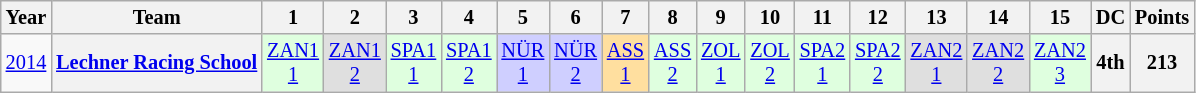<table class="wikitable" style="text-align:center; font-size:85%">
<tr>
<th>Year</th>
<th>Team</th>
<th>1</th>
<th>2</th>
<th>3</th>
<th>4</th>
<th>5</th>
<th>6</th>
<th>7</th>
<th>8</th>
<th>9</th>
<th>10</th>
<th>11</th>
<th>12</th>
<th>13</th>
<th>14</th>
<th>15</th>
<th>DC</th>
<th>Points</th>
</tr>
<tr>
<td><a href='#'>2014</a></td>
<th nowrap><a href='#'>Lechner Racing School</a></th>
<td style="background:#DFFFDF;"><a href='#'>ZAN1<br>1</a><br></td>
<td style="background:#DFDFDF;"><a href='#'>ZAN1<br>2</a><br></td>
<td style="background:#DFFFDF;"><a href='#'>SPA1<br>1</a><br></td>
<td style="background:#DFFFDF;"><a href='#'>SPA1<br>2</a><br></td>
<td style="background:#CFCFFF;"><a href='#'>NÜR<br>1</a><br></td>
<td style="background:#CFCFFF;"><a href='#'>NÜR<br>2</a><br></td>
<td style="background:#FFDF9F;"><a href='#'>ASS<br>1</a><br></td>
<td style="background:#DFFFDF;"><a href='#'>ASS<br>2</a><br></td>
<td style="background:#DFFFDF;"><a href='#'>ZOL<br>1</a><br></td>
<td style="background:#DFFFDF;"><a href='#'>ZOL<br>2</a><br></td>
<td style="background:#DFFFDF;"><a href='#'>SPA2<br>1</a><br></td>
<td style="background:#DFFFDF;"><a href='#'>SPA2<br>2</a><br></td>
<td style="background:#DFDFDF;"><a href='#'>ZAN2<br>1</a><br></td>
<td style="background:#DFDFDF;"><a href='#'>ZAN2<br>2</a><br></td>
<td style="background:#DFFFDF;"><a href='#'>ZAN2<br>3</a><br></td>
<th>4th</th>
<th>213</th>
</tr>
</table>
